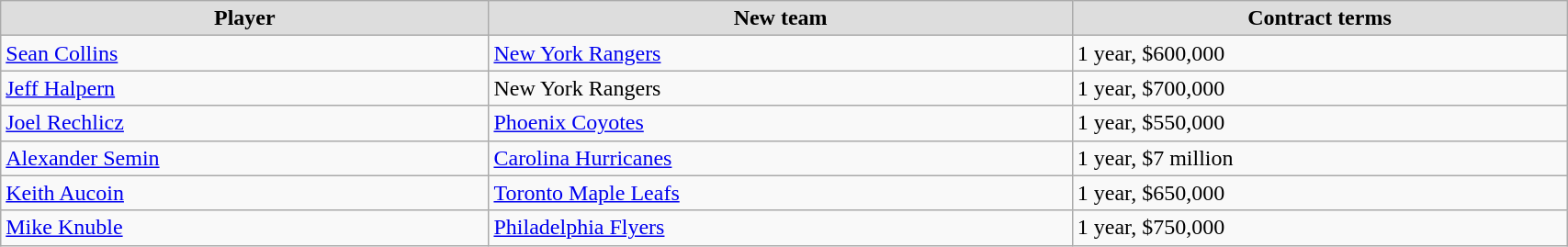<table class="wikitable" width=90%>
<tr align="center" bgcolor="#dddddd">
<td><strong>Player</strong></td>
<td><strong>New team</strong></td>
<td><strong>Contract terms</strong></td>
</tr>
<tr>
<td><a href='#'>Sean Collins</a></td>
<td><a href='#'>New York Rangers</a></td>
<td>1 year, $600,000</td>
</tr>
<tr>
<td><a href='#'>Jeff Halpern</a></td>
<td>New York Rangers</td>
<td>1 year, $700,000</td>
</tr>
<tr>
<td><a href='#'>Joel Rechlicz</a></td>
<td><a href='#'>Phoenix Coyotes</a></td>
<td>1 year, $550,000</td>
</tr>
<tr>
<td><a href='#'>Alexander Semin</a></td>
<td><a href='#'>Carolina Hurricanes</a></td>
<td>1 year, $7 million</td>
</tr>
<tr>
<td><a href='#'>Keith Aucoin</a></td>
<td><a href='#'>Toronto Maple Leafs</a></td>
<td>1 year, $650,000</td>
</tr>
<tr>
<td><a href='#'>Mike Knuble</a></td>
<td><a href='#'>Philadelphia Flyers</a></td>
<td>1 year, $750,000</td>
</tr>
</table>
